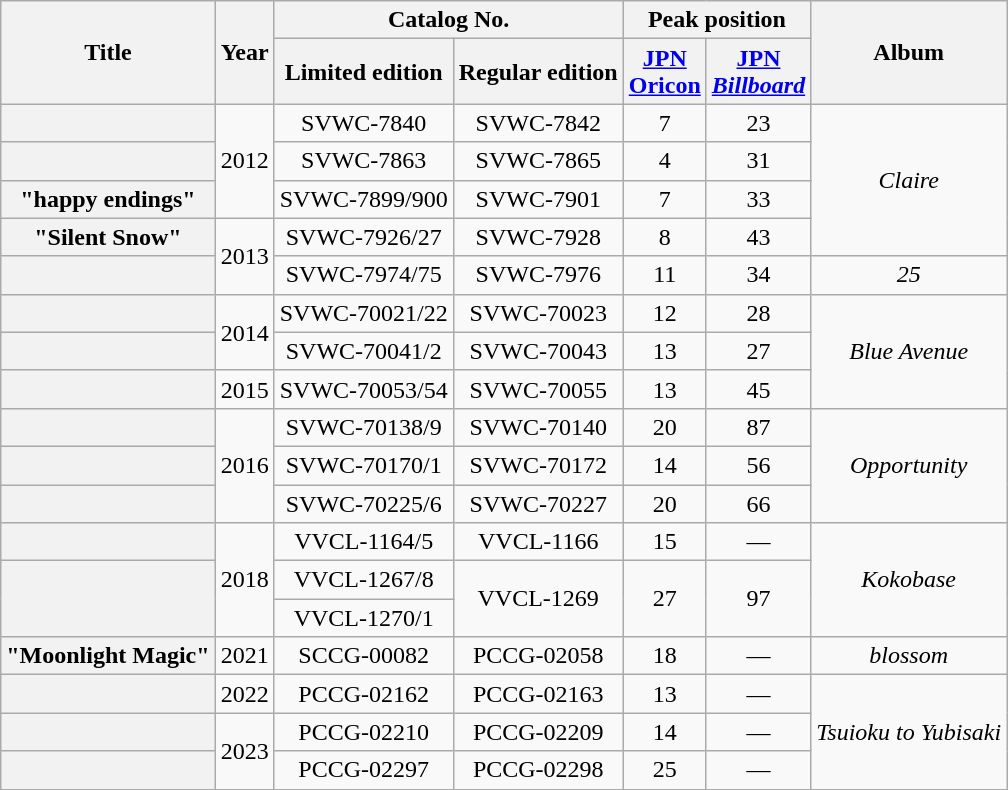<table class="wikitable sortable plainrowheaders" style="text-align:center">
<tr>
<th scope="col" rowspan="2">Title</th>
<th scope="col" rowspan="2">Year</th>
<th scope="col" colspan="2">Catalog No.</th>
<th scope="col" colspan="2">Peak position</th>
<th scope="col" rowspan="2">Album</th>
</tr>
<tr>
<th scope="col">Limited edition</th>
<th scope="col">Regular edition</th>
<th scope="col"><a href='#'>JPN<br>Oricon</a><br></th>
<th scope="col"><a href='#'>JPN<br><em>Billboard</em></a><br></th>
</tr>
<tr>
<th scope="row" align="left"></th>
<td rowspan="3">2012</td>
<td>SVWC-7840</td>
<td>SVWC-7842</td>
<td>7</td>
<td>23</td>
<td rowspan="4"><em>Claire</em></td>
</tr>
<tr>
<th scope="row" align="left"></th>
<td>SVWC-7863</td>
<td>SVWC-7865</td>
<td>4</td>
<td>31</td>
</tr>
<tr>
<th scope="row" align="left">"happy endings"</th>
<td>SVWC-7899/900</td>
<td>SVWC-7901</td>
<td>7</td>
<td>33</td>
</tr>
<tr>
<th scope="row" align="left">"Silent Snow"</th>
<td rowspan="2">2013</td>
<td>SVWC-7926/27</td>
<td>SVWC-7928</td>
<td>8</td>
<td>43</td>
</tr>
<tr>
<th scope="row" align="left"></th>
<td>SVWC-7974/75</td>
<td>SVWC-7976</td>
<td>11</td>
<td>34</td>
<td><em>25</em></td>
</tr>
<tr>
<th scope="row" align="left"></th>
<td rowspan="2">2014</td>
<td>SVWC-70021/22</td>
<td>SVWC-70023</td>
<td>12</td>
<td>28</td>
<td rowspan="3"><em>Blue Avenue</em></td>
</tr>
<tr>
<th scope="row" align="left"></th>
<td>SVWC-70041/2</td>
<td>SVWC-70043</td>
<td>13</td>
<td>27</td>
</tr>
<tr>
<th scope="row" align="left"></th>
<td rowspan="1">2015</td>
<td>SVWC-70053/54</td>
<td>SVWC-70055</td>
<td>13</td>
<td>45</td>
</tr>
<tr>
<th scope="row" align="left"></th>
<td rowspan="3">2016</td>
<td>SVWC-70138/9</td>
<td>SVWC-70140</td>
<td>20</td>
<td>87</td>
<td rowspan="3"><em>Opportunity</em></td>
</tr>
<tr>
<th scope="row" align="left"></th>
<td>SVWC-70170/1</td>
<td>SVWC-70172</td>
<td>14</td>
<td>56</td>
</tr>
<tr>
<th scope="row" align="left"></th>
<td>SVWC-70225/6</td>
<td>SVWC-70227</td>
<td>20</td>
<td>66</td>
</tr>
<tr>
<th scope="row" align="left"></th>
<td rowspan="3">2018</td>
<td>VVCL-1164/5</td>
<td>VVCL-1166</td>
<td>15</td>
<td>—</td>
<td rowspan="3"><em>Kokobase</em></td>
</tr>
<tr>
<th rowspan="2" scope="row" align="left"></th>
<td>VVCL-1267/8</td>
<td rowspan="2">VVCL-1269</td>
<td rowspan="2">27</td>
<td rowspan="2">97</td>
</tr>
<tr>
<td>VVCL-1270/1</td>
</tr>
<tr>
<th scope="row" align="left">"Moonlight Magic"</th>
<td rowspan="1">2021</td>
<td rowspan="1">SCCG-00082</td>
<td rowspan="1">PCCG-02058</td>
<td rowspan="1">18</td>
<td rowspan="1">—</td>
<td rowspan="1"><em>blossom</em></td>
</tr>
<tr>
<th scope="row" align="left"></th>
<td rowspan="1">2022</td>
<td rowspan="1">PCCG-02162</td>
<td rowspan="1">PCCG-02163</td>
<td rowspan="1">13</td>
<td rowspan="1">—</td>
<td rowspan="3"><em>Tsuioku to Yubisaki</em></td>
</tr>
<tr>
<th scope="row" align="left"></th>
<td rowspan="3">2023</td>
<td rowspan="1">PCCG-02210</td>
<td rowspan="1">PCCG-02209</td>
<td rowspan="1">14</td>
<td rowspan="1">—</td>
</tr>
<tr>
<th scope="row" align="left"></th>
<td rowspan="2">PCCG-02297</td>
<td rowspan="2">PCCG-02298</td>
<td rowspan="2">25</td>
<td rowspan="2">—</td>
</tr>
</table>
